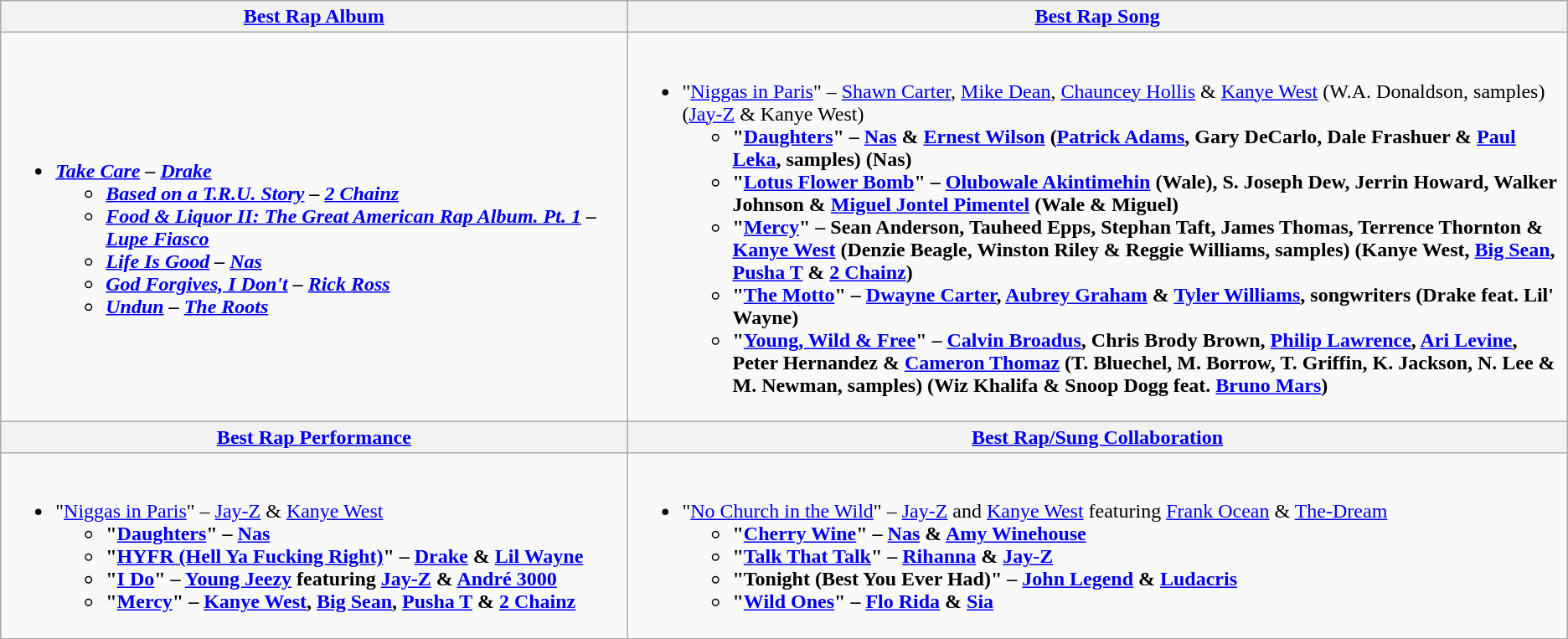<table class="wikitable">
<tr>
<th scope="col" style="width:40%"><a href='#'>Best Rap Album</a></th>
<th scope="col" style="width:60%"><a href='#'>Best Rap Song</a></th>
</tr>
<tr>
<td><br><ul><li><strong><em><a href='#'>Take Care</a><em> – <a href='#'>Drake</a><strong><ul><li></em><a href='#'>Based on a T.R.U. Story</a><em> – <a href='#'>2 Chainz</a></li><li></em><a href='#'>Food & Liquor II: The Great American Rap Album. Pt. 1</a><em> – <a href='#'>Lupe Fiasco</a></li><li></em><a href='#'>Life Is Good</a><em> – <a href='#'>Nas</a></li><li></em><a href='#'>God Forgives, I Don't</a><em> – <a href='#'>Rick Ross</a></li><li></em><a href='#'>Undun</a><em> – <a href='#'>The Roots</a></li></ul></li></ul></td>
<td><br><ul><li></strong>"<a href='#'>Niggas in Paris</a>" –<strong> </strong><a href='#'>Shawn Carter</a>, <a href='#'>Mike Dean</a>, <a href='#'>Chauncey Hollis</a> & <a href='#'>Kanye West</a> (W.A. Donaldson, samples) (<a href='#'>Jay-Z</a> & Kanye West)<strong><ul><li>"<a href='#'>Daughters</a>" – <a href='#'>Nas</a> & <a href='#'>Ernest Wilson</a> (<a href='#'>Patrick Adams</a>, Gary DeCarlo, Dale Frashuer & <a href='#'>Paul Leka</a>, samples) (Nas)</li><li>"<a href='#'>Lotus Flower Bomb</a>" – <a href='#'>Olubowale Akintimehin</a> (Wale), S. Joseph Dew, Jerrin Howard, Walker Johnson & <a href='#'>Miguel Jontel Pimentel</a> (Wale & Miguel)</li><li>"<a href='#'>Mercy</a>" – Sean Anderson, Tauheed Epps, Stephan Taft, James Thomas, Terrence Thornton & <a href='#'>Kanye West</a> (Denzie Beagle, Winston Riley & Reggie Williams, samples) (Kanye West, <a href='#'>Big Sean</a>, <a href='#'>Pusha T</a> & <a href='#'>2 Chainz</a>)</li><li>"<a href='#'>The Motto</a>" – <a href='#'>Dwayne Carter</a>, <a href='#'>Aubrey Graham</a> & <a href='#'>Tyler Williams</a>, songwriters (Drake feat. Lil' Wayne)</li><li>"<a href='#'>Young, Wild & Free</a>" – <a href='#'>Calvin Broadus</a>, Chris Brody Brown, <a href='#'>Philip Lawrence</a>, <a href='#'>Ari Levine</a>, Peter Hernandez & <a href='#'>Cameron Thomaz</a> (T. Bluechel, M. Borrow, T. Griffin, K. Jackson, N. Lee & M. Newman, samples) (Wiz Khalifa & Snoop Dogg feat. <a href='#'>Bruno Mars</a>)</li></ul></li></ul></td>
</tr>
<tr>
<th><a href='#'>Best Rap Performance</a></th>
<th><a href='#'>Best Rap/Sung Collaboration</a></th>
</tr>
<tr>
<td><br><ul><li></strong>"<a href='#'>Niggas in Paris</a>" – <a href='#'>Jay-Z</a> & <a href='#'>Kanye West</a><strong><ul><li>"<a href='#'>Daughters</a>" – <a href='#'>Nas</a></li><li>"<a href='#'>HYFR (Hell Ya Fucking Right)</a>" – <a href='#'>Drake</a> & <a href='#'>Lil Wayne</a></li><li>"<a href='#'>I Do</a>" – <a href='#'>Young Jeezy</a> featuring <a href='#'>Jay-Z</a> & <a href='#'>André 3000</a></li><li>"<a href='#'>Mercy</a>" – <a href='#'>Kanye West</a>, <a href='#'>Big Sean</a>, <a href='#'>Pusha T</a> & <a href='#'>2 Chainz</a></li></ul></li></ul></td>
<td><br><ul><li></strong>"<a href='#'>No Church in the Wild</a>" – <a href='#'>Jay-Z</a> and <a href='#'>Kanye West</a> featuring <a href='#'>Frank Ocean</a> & <a href='#'>The-Dream</a><strong><ul><li>"<a href='#'>Cherry Wine</a>" – <a href='#'>Nas</a> & <a href='#'>Amy Winehouse</a></li><li>"<a href='#'>Talk That Talk</a>" – <a href='#'>Rihanna</a> & <a href='#'>Jay-Z</a></li><li>"Tonight (Best You Ever Had)" – <a href='#'>John Legend</a> & <a href='#'>Ludacris</a></li><li>"<a href='#'>Wild Ones</a>" – <a href='#'>Flo Rida</a> & <a href='#'>Sia</a></li></ul></li></ul></td>
</tr>
</table>
